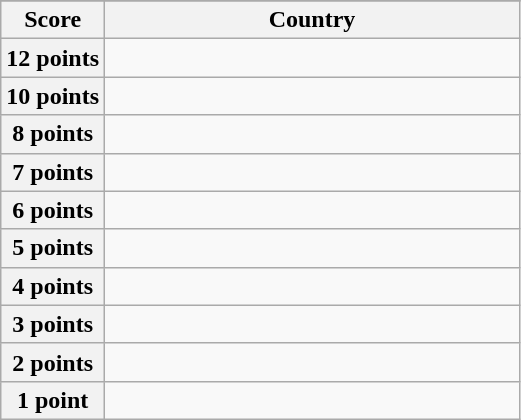<table class="wikitable">
<tr>
</tr>
<tr>
<th scope="col" width="20%">Score</th>
<th scope="col">Country</th>
</tr>
<tr>
<th scope="row">12 points</th>
<td></td>
</tr>
<tr>
<th scope="row">10 points</th>
<td></td>
</tr>
<tr>
<th scope="row">8 points</th>
<td></td>
</tr>
<tr>
<th scope="row">7 points</th>
<td></td>
</tr>
<tr>
<th scope="row">6 points</th>
<td></td>
</tr>
<tr>
<th scope="row">5 points</th>
<td></td>
</tr>
<tr>
<th scope="row">4 points</th>
<td></td>
</tr>
<tr>
<th scope="row">3 points</th>
<td></td>
</tr>
<tr>
<th scope="row">2 points</th>
<td></td>
</tr>
<tr>
<th scope="row">1 point</th>
<td></td>
</tr>
</table>
